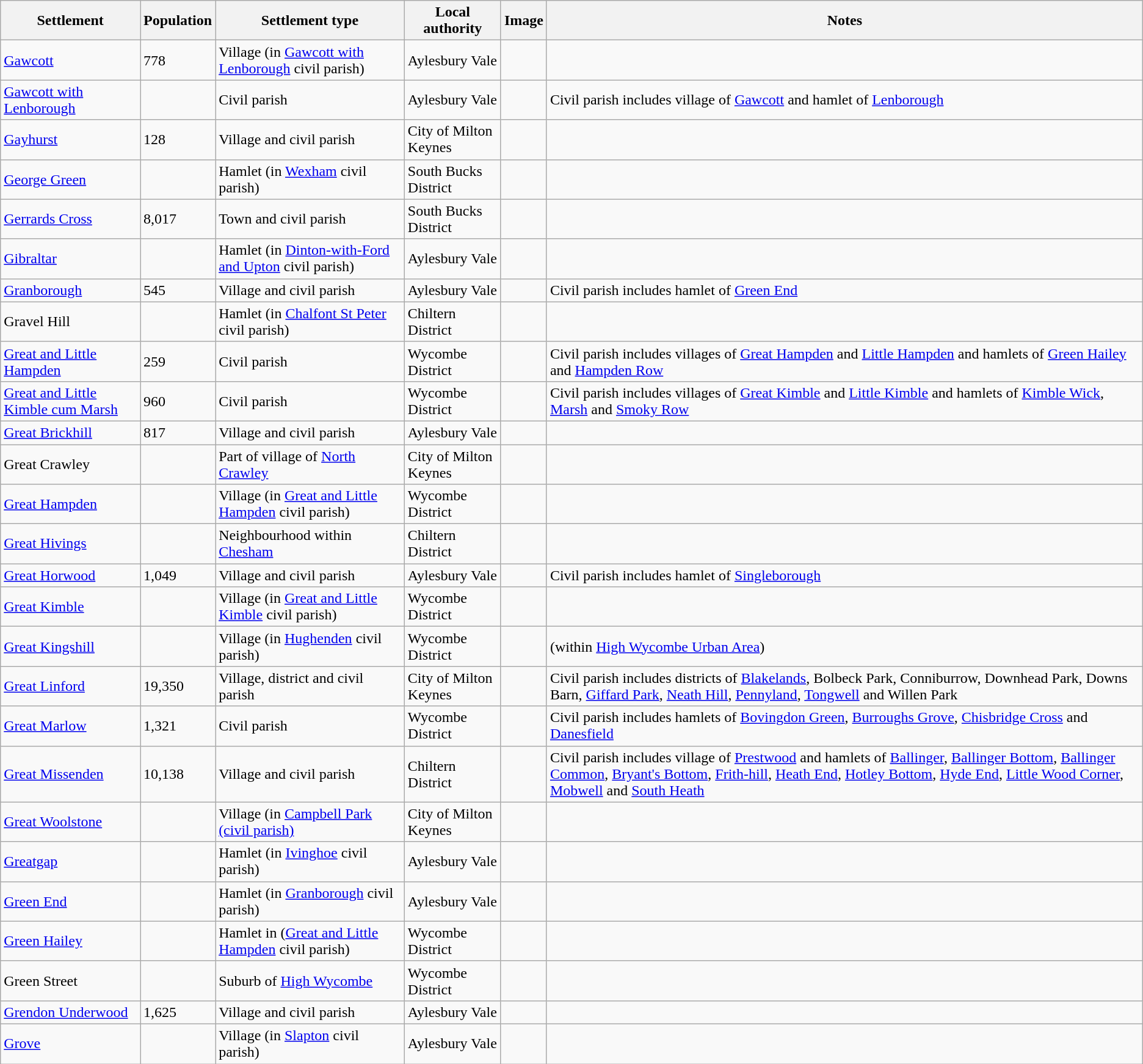<table class="wikitable sortable">
<tr>
<th style="font-weight: bold;">Settlement</th>
<th style="font-weight: bold;">Population</th>
<th style="font-weight: bold;">Settlement type</th>
<th style="font-weight: bold;">Local authority</th>
<th style="font-weight: bold;">Image</th>
<th style="font-weight: bold;">Notes</th>
</tr>
<tr>
<td><a href='#'>Gawcott</a></td>
<td>778</td>
<td>Village (in <a href='#'>Gawcott with Lenborough</a> civil parish)</td>
<td>Aylesbury Vale</td>
<td></td>
<td></td>
</tr>
<tr>
<td><a href='#'>Gawcott with Lenborough</a></td>
<td></td>
<td>Civil parish</td>
<td>Aylesbury Vale</td>
<td></td>
<td>Civil parish includes village of <a href='#'>Gawcott</a> and hamlet of <a href='#'>Lenborough</a></td>
</tr>
<tr>
<td><a href='#'>Gayhurst</a></td>
<td>128</td>
<td>Village and civil parish</td>
<td>City of Milton Keynes</td>
<td></td>
<td></td>
</tr>
<tr>
<td><a href='#'>George Green</a></td>
<td></td>
<td>Hamlet (in <a href='#'>Wexham</a> civil parish)</td>
<td>South Bucks District</td>
<td></td>
<td></td>
</tr>
<tr>
<td><a href='#'>Gerrards Cross</a></td>
<td>8,017</td>
<td>Town and civil parish</td>
<td>South Bucks District</td>
<td></td>
<td></td>
</tr>
<tr>
<td><a href='#'>Gibraltar</a></td>
<td></td>
<td>Hamlet (in <a href='#'>Dinton-with-Ford and Upton</a> civil parish)</td>
<td>Aylesbury Vale</td>
<td></td>
<td></td>
</tr>
<tr>
<td><a href='#'>Granborough</a></td>
<td>545</td>
<td>Village and civil parish</td>
<td>Aylesbury Vale</td>
<td></td>
<td>Civil parish includes hamlet of <a href='#'>Green End</a></td>
</tr>
<tr>
<td>Gravel Hill</td>
<td></td>
<td>Hamlet (in <a href='#'>Chalfont St Peter</a> civil parish)</td>
<td>Chiltern District</td>
<td></td>
<td></td>
</tr>
<tr>
<td><a href='#'>Great and Little Hampden</a></td>
<td>259</td>
<td>Civil parish</td>
<td>Wycombe District</td>
<td></td>
<td>Civil parish includes villages of <a href='#'>Great Hampden</a> and <a href='#'>Little Hampden</a> and hamlets of <a href='#'>Green Hailey</a> and <a href='#'>Hampden Row</a></td>
</tr>
<tr>
<td><a href='#'>Great and Little Kimble cum Marsh</a></td>
<td>960</td>
<td>Civil parish</td>
<td>Wycombe District</td>
<td></td>
<td>Civil parish includes villages of <a href='#'>Great Kimble</a> and <a href='#'>Little Kimble</a> and hamlets of <a href='#'>Kimble Wick</a>, <a href='#'>Marsh</a> and <a href='#'>Smoky Row</a></td>
</tr>
<tr>
<td><a href='#'>Great Brickhill</a></td>
<td>817</td>
<td>Village and civil parish</td>
<td>Aylesbury Vale</td>
<td></td>
<td></td>
</tr>
<tr>
<td>Great Crawley</td>
<td></td>
<td>Part of village of <a href='#'>North Crawley</a></td>
<td>City of Milton Keynes</td>
<td></td>
<td></td>
</tr>
<tr>
<td><a href='#'>Great Hampden</a></td>
<td></td>
<td>Village (in <a href='#'>Great and Little Hampden</a> civil parish)</td>
<td>Wycombe District</td>
<td></td>
<td></td>
</tr>
<tr>
<td><a href='#'>Great Hivings</a></td>
<td></td>
<td>Neighbourhood within <a href='#'>Chesham</a></td>
<td>Chiltern District</td>
<td></td>
<td></td>
</tr>
<tr>
<td><a href='#'>Great Horwood</a></td>
<td>1,049</td>
<td>Village and civil parish</td>
<td>Aylesbury Vale</td>
<td></td>
<td>Civil parish includes hamlet of <a href='#'>Singleborough</a></td>
</tr>
<tr>
<td><a href='#'>Great Kimble</a></td>
<td></td>
<td>Village (in <a href='#'>Great and Little Kimble</a> civil parish)</td>
<td>Wycombe District</td>
<td></td>
<td></td>
</tr>
<tr>
<td><a href='#'>Great Kingshill</a></td>
<td></td>
<td>Village (in <a href='#'>Hughenden</a> civil parish)</td>
<td>Wycombe District</td>
<td></td>
<td>(within <a href='#'>High Wycombe Urban Area</a>)</td>
</tr>
<tr>
<td><a href='#'>Great Linford</a></td>
<td>19,350</td>
<td>Village, district and civil parish</td>
<td>City of Milton Keynes</td>
<td></td>
<td>Civil parish includes districts of <a href='#'>Blakelands</a>, Bolbeck Park, Conniburrow, Downhead Park, Downs Barn, <a href='#'>Giffard Park</a>, <a href='#'>Neath Hill</a>, <a href='#'>Pennyland</a>, <a href='#'>Tongwell</a> and Willen Park</td>
</tr>
<tr>
<td><a href='#'>Great Marlow</a></td>
<td>1,321</td>
<td>Civil parish</td>
<td>Wycombe District</td>
<td></td>
<td>Civil parish includes hamlets of <a href='#'>Bovingdon Green</a>, <a href='#'>Burroughs Grove</a>, <a href='#'>Chisbridge Cross</a> and <a href='#'>Danesfield</a></td>
</tr>
<tr>
<td><a href='#'>Great Missenden</a></td>
<td>10,138</td>
<td>Village and civil parish</td>
<td>Chiltern District</td>
<td></td>
<td>Civil parish includes village of <a href='#'>Prestwood</a> and hamlets of <a href='#'>Ballinger</a>, <a href='#'>Ballinger Bottom</a>, <a href='#'>Ballinger Common</a>, <a href='#'>Bryant's Bottom</a>, <a href='#'>Frith-hill</a>, <a href='#'>Heath End</a>, <a href='#'>Hotley Bottom</a>, <a href='#'>Hyde End</a>, <a href='#'>Little Wood Corner</a>, <a href='#'>Mobwell</a> and <a href='#'>South Heath</a></td>
</tr>
<tr>
<td><a href='#'>Great Woolstone</a></td>
<td></td>
<td>Village (in <a href='#'>Campbell Park (civil parish)</a></td>
<td>City of Milton Keynes</td>
<td></td>
<td></td>
</tr>
<tr>
<td><a href='#'>Greatgap</a></td>
<td></td>
<td>Hamlet (in <a href='#'>Ivinghoe</a> civil parish)</td>
<td>Aylesbury Vale</td>
<td></td>
<td></td>
</tr>
<tr>
<td><a href='#'>Green End</a></td>
<td></td>
<td>Hamlet (in <a href='#'>Granborough</a> civil parish)</td>
<td>Aylesbury Vale</td>
<td></td>
<td></td>
</tr>
<tr>
<td><a href='#'>Green Hailey</a></td>
<td></td>
<td>Hamlet in (<a href='#'>Great and Little Hampden</a> civil parish)</td>
<td>Wycombe District</td>
<td></td>
<td></td>
</tr>
<tr>
<td>Green Street</td>
<td></td>
<td>Suburb of <a href='#'>High Wycombe</a></td>
<td>Wycombe District</td>
<td></td>
<td></td>
</tr>
<tr>
<td><a href='#'>Grendon Underwood</a></td>
<td>1,625</td>
<td>Village and civil parish</td>
<td>Aylesbury Vale</td>
<td></td>
<td></td>
</tr>
<tr>
<td><a href='#'>Grove</a></td>
<td></td>
<td>Village (in <a href='#'>Slapton</a> civil parish)</td>
<td>Aylesbury Vale</td>
<td></td>
<td></td>
</tr>
</table>
